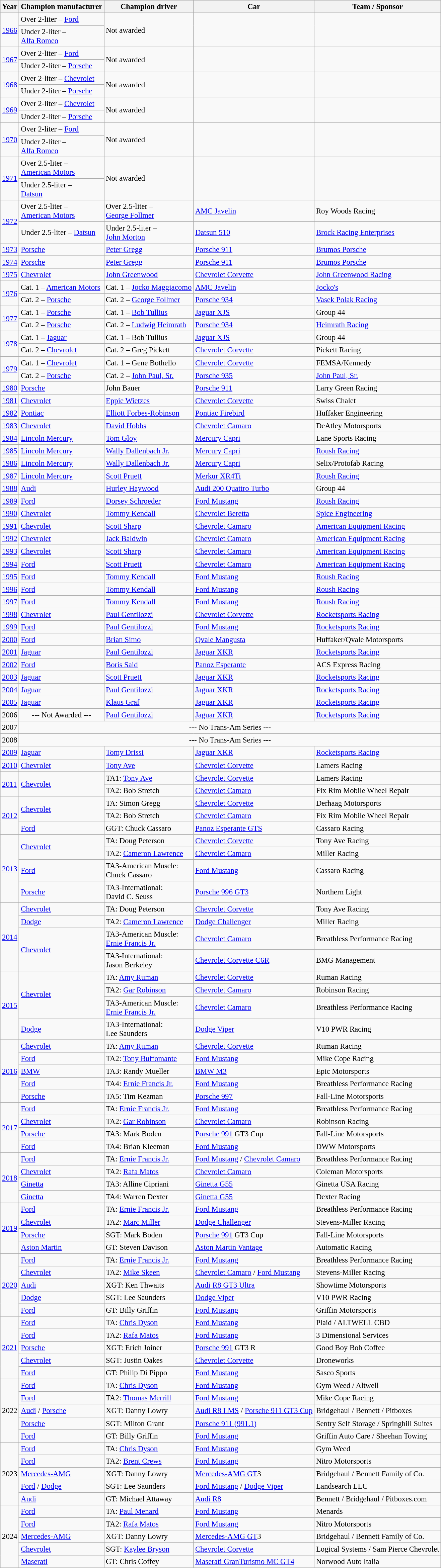<table class="wikitable" style="font-size:95%;">
<tr>
<th>Year</th>
<th>Champion manufacturer</th>
<th>Champion driver</th>
<th>Car</th>
<th>Team / Sponsor</th>
</tr>
<tr>
<td rowspan="2"><a href='#'>1966</a></td>
<td>Over 2-liter –  <a href='#'>Ford</a></td>
<td rowspan=2>Not awarded </td>
<td rowspan=2></td>
<td rowspan=2></td>
</tr>
<tr>
<td>Under 2-liter –<br> <a href='#'>Alfa Romeo</a></td>
</tr>
<tr>
<td rowspan="2"><a href='#'>1967</a></td>
<td>Over 2-liter –  <a href='#'>Ford</a></td>
<td rowspan=2>Not awarded </td>
<td rowspan=2></td>
<td rowspan=2></td>
</tr>
<tr>
<td>Under 2-liter –  <a href='#'>Porsche</a></td>
</tr>
<tr>
<td rowspan="2"><a href='#'>1968</a></td>
<td>Over 2-liter –  <a href='#'>Chevrolet</a></td>
<td rowspan=2>Not awarded </td>
<td rowspan=2></td>
<td rowspan=2></td>
</tr>
<tr>
<td>Under 2-liter –  <a href='#'>Porsche</a></td>
</tr>
<tr>
<td rowspan="2"><a href='#'>1969</a></td>
<td>Over 2-liter –  <a href='#'>Chevrolet</a></td>
<td rowspan=2>Not awarded </td>
<td rowspan=2></td>
<td rowspan=2></td>
</tr>
<tr>
<td>Under 2-liter –  <a href='#'>Porsche</a></td>
</tr>
<tr>
<td rowspan="2"><a href='#'>1970</a></td>
<td>Over 2-liter –  <a href='#'>Ford</a></td>
<td rowspan=2>Not awarded </td>
<td rowspan=2></td>
<td rowspan=2></td>
</tr>
<tr>
<td>Under 2-liter –<br> <a href='#'>Alfa Romeo</a></td>
</tr>
<tr>
<td rowspan="2"><a href='#'>1971</a></td>
<td>Over 2.5-liter –<br> <a href='#'>American Motors</a></td>
<td rowspan=2>Not awarded </td>
<td rowspan=2></td>
<td rowspan=2></td>
</tr>
<tr>
<td>Under 2.5-liter –<br> <a href='#'>Datsun</a></td>
</tr>
<tr>
<td rowspan="2"><a href='#'>1972</a></td>
<td>Over 2.5-liter –<br> <a href='#'>American Motors</a></td>
<td>Over 2.5-liter –<br> <a href='#'>George Follmer</a></td>
<td><a href='#'>AMC Javelin</a></td>
<td>Roy Woods Racing</td>
</tr>
<tr>
<td>Under 2.5-liter –  <a href='#'>Datsun</a></td>
<td>Under 2.5-liter –<br> <a href='#'>John Morton</a></td>
<td><a href='#'>Datsun 510</a></td>
<td><a href='#'>Brock Racing Enterprises</a></td>
</tr>
<tr>
<td><a href='#'>1973</a></td>
<td> <a href='#'>Porsche</a></td>
<td> <a href='#'>Peter Gregg</a></td>
<td><a href='#'>Porsche 911</a></td>
<td><a href='#'>Brumos Porsche</a></td>
</tr>
<tr>
<td><a href='#'>1974</a></td>
<td> <a href='#'>Porsche</a></td>
<td> <a href='#'>Peter Gregg</a></td>
<td><a href='#'>Porsche 911</a></td>
<td><a href='#'>Brumos Porsche</a></td>
</tr>
<tr>
<td><a href='#'>1975</a></td>
<td> <a href='#'>Chevrolet</a></td>
<td> <a href='#'>John Greenwood</a></td>
<td><a href='#'>Chevrolet Corvette</a></td>
<td><a href='#'>John Greenwood Racing</a></td>
</tr>
<tr>
<td rowspan="2"><a href='#'>1976</a></td>
<td>Cat. 1 –  <a href='#'>American Motors</a></td>
<td>Cat. 1 –  <a href='#'>Jocko Maggiacomo</a></td>
<td><a href='#'>AMC Javelin</a></td>
<td><a href='#'>Jocko's</a></td>
</tr>
<tr>
<td>Cat. 2 –  <a href='#'>Porsche</a></td>
<td>Cat. 2 –  <a href='#'>George Follmer</a></td>
<td><a href='#'>Porsche 934</a></td>
<td><a href='#'>Vasek Polak Racing</a></td>
</tr>
<tr>
<td rowspan="2"><a href='#'>1977</a></td>
<td>Cat. 1 –  <a href='#'>Porsche</a></td>
<td>Cat. 1 –  <a href='#'>Bob Tullius</a></td>
<td><a href='#'>Jaguar XJS</a></td>
<td>Group 44</td>
</tr>
<tr>
<td>Cat. 2 –  <a href='#'>Porsche</a></td>
<td>Cat. 2 –  <a href='#'>Ludwig Heimrath</a></td>
<td><a href='#'>Porsche 934</a></td>
<td><a href='#'>Heimrath Racing</a></td>
</tr>
<tr>
<td rowspan="2"><a href='#'>1978</a></td>
<td>Cat. 1 –  <a href='#'>Jaguar</a></td>
<td>Cat. 1 –  Bob Tullius</td>
<td><a href='#'>Jaguar XJS</a></td>
<td>Group 44</td>
</tr>
<tr>
<td>Cat. 2 –  <a href='#'>Chevrolet</a></td>
<td>Cat. 2 –  Greg Pickett</td>
<td><a href='#'>Chevrolet Corvette</a></td>
<td>Pickett Racing</td>
</tr>
<tr>
<td rowspan="2"><a href='#'>1979</a></td>
<td>Cat. 1 –  <a href='#'>Chevrolet</a></td>
<td>Cat. 1 –  Gene Bothello</td>
<td><a href='#'>Chevrolet Corvette</a></td>
<td>FEMSA/Kennedy</td>
</tr>
<tr>
<td>Cat. 2 –  <a href='#'>Porsche</a></td>
<td>Cat. 2 –  <a href='#'>John Paul, Sr.</a></td>
<td><a href='#'>Porsche 935</a></td>
<td><a href='#'>John Paul, Sr.</a></td>
</tr>
<tr>
<td><a href='#'>1980</a></td>
<td> <a href='#'>Porsche</a></td>
<td> John Bauer</td>
<td><a href='#'>Porsche 911</a></td>
<td>Larry Green Racing</td>
</tr>
<tr>
<td><a href='#'>1981</a></td>
<td> <a href='#'>Chevrolet</a></td>
<td> <a href='#'>Eppie Wietzes</a></td>
<td><a href='#'>Chevrolet Corvette</a></td>
<td>Swiss Chalet</td>
</tr>
<tr>
<td><a href='#'>1982</a></td>
<td> <a href='#'>Pontiac</a></td>
<td> <a href='#'>Elliott Forbes-Robinson</a></td>
<td><a href='#'>Pontiac Firebird</a></td>
<td>Huffaker Engineering</td>
</tr>
<tr>
<td><a href='#'>1983</a></td>
<td> <a href='#'>Chevrolet</a></td>
<td> <a href='#'>David Hobbs</a></td>
<td><a href='#'>Chevrolet Camaro</a></td>
<td>DeAtley Motorsports</td>
</tr>
<tr>
<td><a href='#'>1984</a></td>
<td> <a href='#'>Lincoln Mercury</a></td>
<td> <a href='#'>Tom Gloy</a></td>
<td><a href='#'>Mercury Capri</a></td>
<td>Lane Sports Racing</td>
</tr>
<tr>
<td><a href='#'>1985</a></td>
<td> <a href='#'>Lincoln Mercury</a></td>
<td> <a href='#'>Wally Dallenbach Jr.</a></td>
<td><a href='#'>Mercury Capri</a></td>
<td><a href='#'>Roush Racing</a></td>
</tr>
<tr>
<td><a href='#'>1986</a></td>
<td> <a href='#'>Lincoln Mercury</a></td>
<td> <a href='#'>Wally Dallenbach Jr.</a></td>
<td><a href='#'>Mercury Capri</a></td>
<td>Selix/Protofab Racing</td>
</tr>
<tr>
<td><a href='#'>1987</a></td>
<td> <a href='#'>Lincoln Mercury</a></td>
<td> <a href='#'>Scott Pruett</a></td>
<td><a href='#'>Merkur XR4Ti</a></td>
<td><a href='#'>Roush Racing</a></td>
</tr>
<tr>
<td><a href='#'>1988</a></td>
<td> <a href='#'>Audi</a></td>
<td> <a href='#'>Hurley Haywood</a></td>
<td><a href='#'>Audi 200 Quattro Turbo</a></td>
<td>Group 44</td>
</tr>
<tr>
<td><a href='#'>1989</a></td>
<td> <a href='#'>Ford</a></td>
<td> <a href='#'>Dorsey Schroeder</a></td>
<td><a href='#'>Ford Mustang</a></td>
<td><a href='#'>Roush Racing</a></td>
</tr>
<tr>
<td><a href='#'>1990</a></td>
<td> <a href='#'>Chevrolet</a></td>
<td> <a href='#'>Tommy Kendall</a></td>
<td><a href='#'>Chevrolet Beretta</a></td>
<td><a href='#'>Spice Engineering</a></td>
</tr>
<tr>
<td><a href='#'>1991</a></td>
<td> <a href='#'>Chevrolet</a></td>
<td> <a href='#'>Scott Sharp</a></td>
<td><a href='#'>Chevrolet Camaro</a></td>
<td><a href='#'>American Equipment Racing</a></td>
</tr>
<tr>
<td><a href='#'>1992</a></td>
<td> <a href='#'>Chevrolet</a></td>
<td> <a href='#'>Jack Baldwin</a></td>
<td><a href='#'>Chevrolet Camaro</a></td>
<td><a href='#'>American Equipment Racing</a></td>
</tr>
<tr>
<td><a href='#'>1993</a></td>
<td> <a href='#'>Chevrolet</a></td>
<td> <a href='#'>Scott Sharp</a></td>
<td><a href='#'>Chevrolet Camaro</a></td>
<td><a href='#'>American Equipment Racing</a></td>
</tr>
<tr>
<td><a href='#'>1994</a></td>
<td> <a href='#'>Ford</a></td>
<td> <a href='#'>Scott Pruett</a></td>
<td><a href='#'>Chevrolet Camaro</a></td>
<td><a href='#'>American Equipment Racing</a></td>
</tr>
<tr>
<td><a href='#'>1995</a></td>
<td> <a href='#'>Ford</a></td>
<td> <a href='#'>Tommy Kendall</a></td>
<td><a href='#'>Ford Mustang</a></td>
<td><a href='#'>Roush Racing</a></td>
</tr>
<tr>
<td><a href='#'>1996</a></td>
<td> <a href='#'>Ford</a></td>
<td> <a href='#'>Tommy Kendall</a></td>
<td><a href='#'>Ford Mustang</a></td>
<td><a href='#'>Roush Racing</a></td>
</tr>
<tr>
<td><a href='#'>1997</a></td>
<td> <a href='#'>Ford</a></td>
<td> <a href='#'>Tommy Kendall</a></td>
<td><a href='#'>Ford Mustang</a></td>
<td><a href='#'>Roush Racing</a></td>
</tr>
<tr>
<td><a href='#'>1998</a></td>
<td> <a href='#'>Chevrolet</a></td>
<td> <a href='#'>Paul Gentilozzi</a></td>
<td><a href='#'>Chevrolet Corvette</a></td>
<td><a href='#'>Rocketsports Racing</a></td>
</tr>
<tr>
<td><a href='#'>1999</a></td>
<td> <a href='#'>Ford</a></td>
<td> <a href='#'>Paul Gentilozzi</a></td>
<td><a href='#'>Ford Mustang</a></td>
<td><a href='#'>Rocketsports Racing</a></td>
</tr>
<tr>
<td><a href='#'>2000</a></td>
<td> <a href='#'>Ford</a></td>
<td> <a href='#'>Brian Simo</a></td>
<td><a href='#'>Qvale Mangusta</a></td>
<td>Huffaker/Qvale Motorsports</td>
</tr>
<tr>
<td><a href='#'>2001</a></td>
<td> <a href='#'>Jaguar</a></td>
<td> <a href='#'>Paul Gentilozzi</a></td>
<td><a href='#'>Jaguar XKR</a></td>
<td><a href='#'>Rocketsports Racing</a></td>
</tr>
<tr>
<td><a href='#'>2002</a></td>
<td> <a href='#'>Ford</a></td>
<td> <a href='#'>Boris Said</a></td>
<td><a href='#'>Panoz Esperante</a></td>
<td>ACS Express Racing</td>
</tr>
<tr>
<td><a href='#'>2003</a></td>
<td> <a href='#'>Jaguar</a></td>
<td> <a href='#'>Scott Pruett</a></td>
<td><a href='#'>Jaguar XKR</a></td>
<td><a href='#'>Rocketsports Racing</a></td>
</tr>
<tr>
<td><a href='#'>2004</a></td>
<td> <a href='#'>Jaguar</a></td>
<td> <a href='#'>Paul Gentilozzi</a></td>
<td><a href='#'>Jaguar XKR</a></td>
<td><a href='#'>Rocketsports Racing</a></td>
</tr>
<tr>
<td><a href='#'>2005</a></td>
<td> <a href='#'>Jaguar</a></td>
<td> <a href='#'>Klaus Graf</a></td>
<td><a href='#'>Jaguar XKR</a></td>
<td><a href='#'>Rocketsports Racing</a></td>
</tr>
<tr>
<td>2006</td>
<td align="center">--- Not Awarded ---</td>
<td> <a href='#'>Paul Gentilozzi</a></td>
<td><a href='#'>Jaguar XKR</a></td>
<td><a href='#'>Rocketsports Racing</a></td>
</tr>
<tr>
<td>2007</td>
<td colspan="4" align="center">--- No Trans-Am Series ---</td>
</tr>
<tr>
<td>2008</td>
<td colspan="4" align="center">--- No Trans-Am Series ---</td>
</tr>
<tr>
<td><a href='#'>2009</a></td>
<td> <a href='#'>Jaguar</a></td>
<td> <a href='#'>Tomy Drissi</a></td>
<td><a href='#'>Jaguar XKR</a></td>
<td><a href='#'>Rocketsports Racing</a></td>
</tr>
<tr>
<td><a href='#'>2010</a></td>
<td> <a href='#'>Chevrolet</a></td>
<td> <a href='#'>Tony Ave</a></td>
<td><a href='#'>Chevrolet Corvette</a></td>
<td>Lamers Racing</td>
</tr>
<tr>
<td rowspan="2"><a href='#'>2011</a></td>
<td rowspan="2"> <a href='#'>Chevrolet</a></td>
<td>TA1:  <a href='#'>Tony Ave</a></td>
<td><a href='#'>Chevrolet Corvette</a></td>
<td>Lamers Racing</td>
</tr>
<tr>
<td>TA2:  Bob Stretch</td>
<td><a href='#'>Chevrolet Camaro</a></td>
<td>Fix Rim Mobile Wheel Repair</td>
</tr>
<tr>
<td rowspan="3"><a href='#'>2012</a></td>
<td rowspan="2"> <a href='#'>Chevrolet</a></td>
<td>TA:  Simon Gregg</td>
<td><a href='#'>Chevrolet Corvette</a></td>
<td>Derhaag Motorsports</td>
</tr>
<tr>
<td>TA2:  Bob Stretch</td>
<td><a href='#'>Chevrolet Camaro</a></td>
<td>Fix Rim Mobile Wheel Repair</td>
</tr>
<tr>
<td> <a href='#'>Ford</a></td>
<td>GGT:  Chuck Cassaro</td>
<td><a href='#'>Panoz Esperante GTS</a></td>
<td>Cassaro Racing</td>
</tr>
<tr>
<td rowspan="4"><a href='#'>2013</a></td>
<td rowspan="2"> <a href='#'>Chevrolet</a></td>
<td>TA:  Doug Peterson</td>
<td><a href='#'>Chevrolet Corvette</a></td>
<td>Tony Ave Racing</td>
</tr>
<tr>
<td>TA2:  <a href='#'>Cameron Lawrence</a></td>
<td><a href='#'>Chevrolet Camaro</a></td>
<td>Miller Racing</td>
</tr>
<tr>
<td> <a href='#'>Ford</a></td>
<td>TA3-American Muscle:<br> Chuck Cassaro</td>
<td><a href='#'>Ford Mustang</a></td>
<td>Cassaro Racing</td>
</tr>
<tr>
<td> <a href='#'>Porsche</a></td>
<td>TA3-International:<br> David C. Seuss</td>
<td><a href='#'>Porsche 996 GT3</a></td>
<td>Northern Light</td>
</tr>
<tr>
<td rowspan="4"><a href='#'>2014</a></td>
<td rowspan="1"> <a href='#'>Chevrolet</a></td>
<td>TA:  Doug Peterson</td>
<td><a href='#'>Chevrolet Corvette</a></td>
<td>Tony Ave Racing</td>
</tr>
<tr>
<td> <a href='#'>Dodge</a></td>
<td>TA2:  <a href='#'>Cameron Lawrence</a></td>
<td><a href='#'>Dodge Challenger</a></td>
<td>Miller Racing</td>
</tr>
<tr>
<td rowspan="2"> <a href='#'>Chevrolet</a></td>
<td>TA3-American Muscle:<br> <a href='#'>Ernie Francis Jr.</a></td>
<td><a href='#'>Chevrolet Camaro</a></td>
<td>Breathless Performance Racing</td>
</tr>
<tr>
<td>TA3-International:<br> Jason Berkeley</td>
<td><a href='#'>Chevrolet Corvette C6R</a></td>
<td>BMG Management</td>
</tr>
<tr>
<td rowspan="4"><a href='#'>2015</a></td>
<td rowspan="3"> <a href='#'>Chevrolet</a></td>
<td>TA:  <a href='#'>Amy Ruman</a></td>
<td><a href='#'>Chevrolet Corvette</a></td>
<td>Ruman Racing</td>
</tr>
<tr>
<td>TA2:  <a href='#'>Gar Robinson</a></td>
<td><a href='#'>Chevrolet Camaro</a></td>
<td>Robinson Racing</td>
</tr>
<tr>
<td>TA3-American Muscle:<br> <a href='#'>Ernie Francis Jr.</a></td>
<td><a href='#'>Chevrolet Camaro</a></td>
<td>Breathless Performance Racing</td>
</tr>
<tr>
<td> <a href='#'>Dodge</a></td>
<td>TA3-International:<br> Lee Saunders</td>
<td><a href='#'>Dodge Viper</a></td>
<td>V10 PWR Racing</td>
</tr>
<tr>
<td rowspan="5"><a href='#'>2016</a></td>
<td rowspan="1"> <a href='#'>Chevrolet</a></td>
<td>TA:  <a href='#'>Amy Ruman</a></td>
<td><a href='#'>Chevrolet Corvette</a></td>
<td>Ruman Racing</td>
</tr>
<tr>
<td> <a href='#'>Ford</a></td>
<td>TA2:  <a href='#'>Tony Buffomante</a></td>
<td><a href='#'>Ford Mustang</a></td>
<td>Mike Cope Racing</td>
</tr>
<tr>
<td rowspan="1"> <a href='#'>BMW</a></td>
<td>TA3:  Randy Mueller</td>
<td><a href='#'>BMW M3</a></td>
<td>Epic Motorsports</td>
</tr>
<tr>
<td> <a href='#'>Ford</a></td>
<td>TA4:  <a href='#'>Ernie Francis Jr.</a></td>
<td><a href='#'>Ford Mustang</a></td>
<td>Breathless Performance Racing</td>
</tr>
<tr>
<td> <a href='#'>Porsche</a></td>
<td>TA5:  Tim Kezman</td>
<td><a href='#'>Porsche 997</a></td>
<td>Fall-Line Motorsports</td>
</tr>
<tr>
<td rowspan="4"><a href='#'>2017</a></td>
<td rowspan="1"> <a href='#'>Ford</a></td>
<td>TA:  <a href='#'>Ernie Francis Jr.</a></td>
<td><a href='#'>Ford Mustang</a></td>
<td>Breathless Performance Racing</td>
</tr>
<tr>
<td> <a href='#'>Chevrolet</a></td>
<td>TA2:  <a href='#'>Gar Robinson</a></td>
<td><a href='#'>Chevrolet Camaro</a></td>
<td>Robinson Racing</td>
</tr>
<tr>
<td> <a href='#'>Porsche</a></td>
<td>TA3:  Mark Boden</td>
<td><a href='#'>Porsche 991</a> GT3 Cup</td>
<td>Fall-Line Motorsports</td>
</tr>
<tr>
<td> <a href='#'>Ford</a></td>
<td>TA4:  Brian Kleeman</td>
<td><a href='#'>Ford Mustang</a></td>
<td>DWW Motorsports</td>
</tr>
<tr>
<td rowspan="4"><a href='#'>2018</a></td>
<td rowspan="1"> <a href='#'>Ford</a></td>
<td>TA:  <a href='#'>Ernie Francis Jr.</a></td>
<td><a href='#'>Ford Mustang</a> / <a href='#'>Chevrolet Camaro</a></td>
<td>Breathless Performance Racing</td>
</tr>
<tr>
<td> <a href='#'>Chevrolet</a></td>
<td>TA2:  <a href='#'>Rafa Matos</a></td>
<td><a href='#'>Chevrolet Camaro</a></td>
<td>Coleman Motorsports</td>
</tr>
<tr>
<td> <a href='#'>Ginetta</a></td>
<td>TA3:  Alline Cipriani</td>
<td><a href='#'>Ginetta G55</a></td>
<td>Ginetta USA Racing</td>
</tr>
<tr>
<td> <a href='#'>Ginetta</a></td>
<td>TA4:  Warren Dexter</td>
<td><a href='#'>Ginetta G55</a></td>
<td>Dexter Racing</td>
</tr>
<tr>
<td rowspan="4"><a href='#'>2019</a></td>
<td rowspan="1"> <a href='#'>Ford</a></td>
<td>TA:  <a href='#'>Ernie Francis Jr.</a></td>
<td><a href='#'>Ford Mustang</a></td>
<td>Breathless Performance Racing</td>
</tr>
<tr>
<td> <a href='#'>Chevrolet</a></td>
<td>TA2:  <a href='#'>Marc Miller</a></td>
<td><a href='#'>Dodge Challenger</a></td>
<td>Stevens-Miller Racing</td>
</tr>
<tr>
<td> <a href='#'>Porsche</a></td>
<td>SGT:  Mark Boden</td>
<td><a href='#'>Porsche 991</a> GT3 Cup</td>
<td>Fall-Line Motorsports</td>
</tr>
<tr>
<td> <a href='#'>Aston Martin</a></td>
<td>GT:  Steven Davison</td>
<td><a href='#'>Aston Martin Vantage</a></td>
<td>Automatic Racing</td>
</tr>
<tr>
<td rowspan="5"><a href='#'>2020</a></td>
<td> <a href='#'>Ford</a></td>
<td>TA:  <a href='#'>Ernie Francis Jr.</a></td>
<td><a href='#'>Ford Mustang</a></td>
<td>Breathless Performance Racing</td>
</tr>
<tr>
<td> <a href='#'>Chevrolet</a></td>
<td>TA2:  <a href='#'>Mike Skeen</a></td>
<td><a href='#'>Chevrolet Camaro</a> / <a href='#'>Ford Mustang</a></td>
<td>Stevens-Miller Racing</td>
</tr>
<tr>
<td> <a href='#'>Audi</a></td>
<td>XGT:  Ken Thwaits</td>
<td><a href='#'>Audi R8 GT3 Ultra</a></td>
<td>Showtime Motorsports</td>
</tr>
<tr>
<td> <a href='#'>Dodge</a></td>
<td>SGT:  Lee Saunders</td>
<td><a href='#'>Dodge Viper</a></td>
<td>V10 PWR Racing</td>
</tr>
<tr>
<td> <a href='#'>Ford</a></td>
<td>GT:  Billy Griffin</td>
<td><a href='#'>Ford Mustang</a></td>
<td>Griffin Motorsports</td>
</tr>
<tr>
<td rowspan="5"><a href='#'>2021</a></td>
<td> <a href='#'>Ford</a></td>
<td>TA:  <a href='#'>Chris Dyson</a></td>
<td><a href='#'>Ford Mustang</a></td>
<td>Plaid / ALTWELL CBD</td>
</tr>
<tr>
<td> <a href='#'>Ford</a></td>
<td>TA2:  <a href='#'>Rafa Matos</a></td>
<td><a href='#'>Ford Mustang</a></td>
<td>3 Dimensional Services</td>
</tr>
<tr>
<td> <a href='#'>Porsche</a></td>
<td>XGT:  Erich Joiner</td>
<td><a href='#'>Porsche 991</a> GT3 R</td>
<td>Good Boy Bob Coffee</td>
</tr>
<tr>
<td> <a href='#'>Chevrolet</a></td>
<td>SGT:  Justin Oakes</td>
<td><a href='#'>Chevrolet Corvette</a></td>
<td>Droneworks</td>
</tr>
<tr>
<td> <a href='#'>Ford</a></td>
<td>GT:  Philip Di Pippo</td>
<td><a href='#'>Ford Mustang</a></td>
<td>Sasco Sports</td>
</tr>
<tr>
<td rowspan="5">2022</td>
<td> <a href='#'>Ford</a></td>
<td>TA:  <a href='#'>Chris Dyson</a></td>
<td><a href='#'>Ford Mustang</a></td>
<td>Gym Weed / Altwell</td>
</tr>
<tr>
<td> <a href='#'>Ford</a></td>
<td>TA2:  <a href='#'>Thomas Merrill</a></td>
<td><a href='#'>Ford Mustang</a></td>
<td>Mike Cope Racing</td>
</tr>
<tr>
<td> <a href='#'>Audi</a> / <a href='#'>Porsche</a></td>
<td>XGT:  Danny Lowry</td>
<td><a href='#'>Audi R8 LMS</a> / <a href='#'>Porsche 911 GT3 Cup</a></td>
<td>Bridgehaul / Bennett / Pitboxes</td>
</tr>
<tr>
<td> <a href='#'>Porsche</a></td>
<td>SGT:  Milton Grant</td>
<td><a href='#'>Porsche 911 (991.1)</a></td>
<td>Sentry Self Storage / Springhill Suites</td>
</tr>
<tr>
<td> <a href='#'>Ford</a></td>
<td>GT:  Billy Griffin</td>
<td><a href='#'>Ford Mustang</a></td>
<td>Griffin Auto Care / Sheehan Towing</td>
</tr>
<tr>
<td rowspan="5">2023</td>
<td> <a href='#'>Ford</a></td>
<td>TA:  <a href='#'>Chris Dyson</a></td>
<td><a href='#'>Ford Mustang</a></td>
<td>Gym Weed</td>
</tr>
<tr>
<td> <a href='#'>Ford</a></td>
<td>TA2:  <a href='#'>Brent Crews</a></td>
<td><a href='#'>Ford Mustang</a></td>
<td>Nitro Motorsports</td>
</tr>
<tr>
<td> <a href='#'>Mercedes-AMG</a></td>
<td>XGT:  Danny Lowry</td>
<td><a href='#'>Mercedes-AMG GT</a>3</td>
<td>Bridgehaul / Bennett Family of Co.</td>
</tr>
<tr>
<td> <a href='#'>Ford</a> / <a href='#'>Dodge</a></td>
<td>SGT:  Lee Saunders</td>
<td><a href='#'>Ford Mustang</a> / <a href='#'>Dodge Viper</a></td>
<td>Landsearch LLC</td>
</tr>
<tr>
<td> <a href='#'>Audi</a></td>
<td>GT:  Michael Attaway</td>
<td><a href='#'>Audi R8</a></td>
<td>Bennett / Bridgehaul / Pitboxes.com</td>
</tr>
<tr>
<td rowspan="5">2024</td>
<td> <a href='#'>Ford</a></td>
<td>TA:  <a href='#'>Paul Menard</a></td>
<td><a href='#'>Ford Mustang</a></td>
<td>Menards</td>
</tr>
<tr>
<td> <a href='#'>Ford</a></td>
<td>TA2:  <a href='#'>Rafa Matos</a></td>
<td><a href='#'>Ford Mustang</a></td>
<td>Nitro Motorsports</td>
</tr>
<tr>
<td> <a href='#'>Mercedes-AMG</a></td>
<td>XGT:  Danny Lowry</td>
<td><a href='#'>Mercedes-AMG GT</a>3</td>
<td>Bridgehaul / Bennett Family of Co.</td>
</tr>
<tr>
<td> <a href='#'>Chevrolet</a></td>
<td>SGT:  <a href='#'>Kaylee Bryson</a></td>
<td><a href='#'>Chevrolet Corvette</a></td>
<td>Logical Systems / Sam Pierce Chevrolet</td>
</tr>
<tr>
<td> <a href='#'>Maserati</a></td>
<td>GT:  Chris Coffey</td>
<td><a href='#'>Maserati GranTurismo MC GT4</a></td>
<td>Norwood Auto Italia</td>
</tr>
</table>
